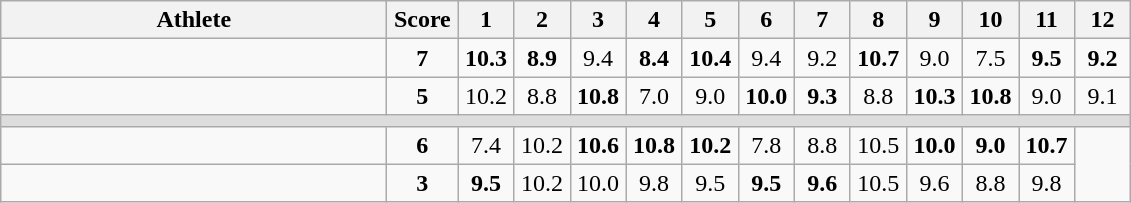<table class="wikitable" style="text-align:center">
<tr>
<th width=250>Athlete</th>
<th width=40>Score</th>
<th width=30>1</th>
<th width=30>2</th>
<th width=30>3</th>
<th width=30>4</th>
<th width=30>5</th>
<th width=30>6</th>
<th width=30>7</th>
<th width=30>8</th>
<th width=30>9</th>
<th width=30>10</th>
<th width=30>11</th>
<th width=30>12</th>
</tr>
<tr>
<td align=left></td>
<td><strong>7</strong></td>
<td><strong>10.3</strong></td>
<td><strong>8.9</strong></td>
<td>9.4</td>
<td><strong>8.4</strong></td>
<td><strong>10.4</strong></td>
<td>9.4</td>
<td>9.2</td>
<td><strong>10.7</strong></td>
<td>9.0</td>
<td>7.5</td>
<td><strong>9.5</strong></td>
<td><strong>9.2</strong></td>
</tr>
<tr>
<td align=left></td>
<td><strong>5</strong></td>
<td>10.2</td>
<td>8.8</td>
<td><strong>10.8</strong></td>
<td>7.0</td>
<td>9.0</td>
<td><strong>10.0</strong></td>
<td><strong>9.3</strong></td>
<td>8.8</td>
<td><strong>10.3</strong></td>
<td><strong>10.8</strong></td>
<td>9.0</td>
<td>9.1</td>
</tr>
<tr bgcolor=#DDDDDD>
<td colspan=14></td>
</tr>
<tr>
<td align=left></td>
<td><strong>6</strong></td>
<td>7.4</td>
<td>10.2</td>
<td><strong>10.6</strong></td>
<td><strong>10.8</strong></td>
<td><strong>10.2</strong></td>
<td>7.8</td>
<td>8.8</td>
<td>10.5</td>
<td><strong>10.0</strong></td>
<td><strong>9.0</strong></td>
<td><strong>10.7</strong></td>
<td rowspan=2></td>
</tr>
<tr>
<td align=left></td>
<td><strong>3</strong></td>
<td><strong>9.5</strong></td>
<td>10.2</td>
<td>10.0</td>
<td>9.8</td>
<td>9.5</td>
<td><strong>9.5</strong></td>
<td><strong>9.6</strong></td>
<td>10.5</td>
<td>9.6</td>
<td>8.8</td>
<td>9.8</td>
</tr>
</table>
